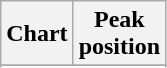<table class="wikitable">
<tr>
<th>Chart</th>
<th>Peak<br>position</th>
</tr>
<tr>
</tr>
<tr>
</tr>
</table>
